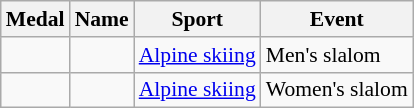<table class="wikitable sortable" style="font-size:90%">
<tr>
<th>Medal</th>
<th>Name</th>
<th>Sport</th>
<th>Event</th>
</tr>
<tr>
<td></td>
<td></td>
<td><a href='#'>Alpine skiing</a></td>
<td>Men's slalom</td>
</tr>
<tr>
<td></td>
<td></td>
<td><a href='#'>Alpine skiing</a></td>
<td>Women's slalom</td>
</tr>
</table>
